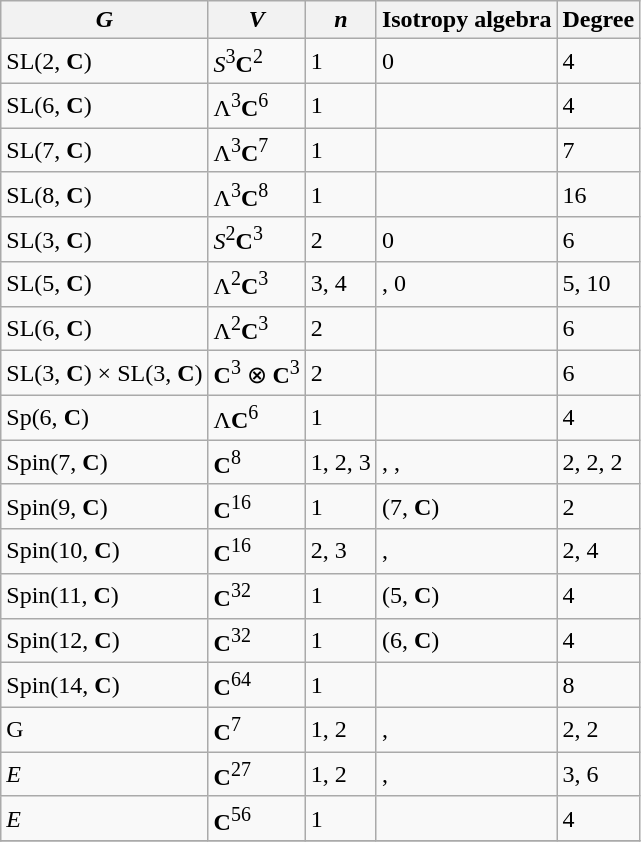<table class="wikitable">
<tr>
<th><em>G</em></th>
<th><em>V</em></th>
<th><em>n</em></th>
<th>Isotropy algebra</th>
<th>Degree</th>
</tr>
<tr>
<td>SL(2, <strong>C</strong>)</td>
<td><em>S</em><sup>3</sup><strong>C</strong><sup>2</sup></td>
<td>1</td>
<td>0</td>
<td>4</td>
</tr>
<tr>
<td>SL(6, <strong>C</strong>)</td>
<td>Λ<sup>3</sup><strong>C</strong><sup>6</sup></td>
<td>1</td>
<td></td>
<td>4</td>
</tr>
<tr>
<td>SL(7, <strong>C</strong>)</td>
<td>Λ<sup>3</sup><strong>C</strong><sup>7</sup></td>
<td>1</td>
<td></td>
<td>7</td>
</tr>
<tr>
<td>SL(8, <strong>C</strong>)</td>
<td>Λ<sup>3</sup><strong>C</strong><sup>8</sup></td>
<td>1</td>
<td></td>
<td>16</td>
</tr>
<tr>
<td>SL(3, <strong>C</strong>)</td>
<td><em>S</em><sup>2</sup><strong>C</strong><sup>3</sup></td>
<td>2</td>
<td>0</td>
<td>6</td>
</tr>
<tr>
<td>SL(5, <strong>C</strong>)</td>
<td>Λ<sup>2</sup><strong>C</strong><sup>3</sup></td>
<td>3, 4</td>
<td>, 0</td>
<td>5, 10</td>
</tr>
<tr>
<td>SL(6, <strong>C</strong>)</td>
<td>Λ<sup>2</sup><strong>C</strong><sup>3</sup></td>
<td>2</td>
<td></td>
<td>6</td>
</tr>
<tr>
<td>SL(3, <strong>C</strong>) × SL(3, <strong>C</strong>)</td>
<td><strong>C</strong><sup>3</sup> ⊗ <strong>C</strong><sup>3</sup></td>
<td>2</td>
<td></td>
<td>6</td>
</tr>
<tr>
<td>Sp(6, <strong>C</strong>)</td>
<td nowrap>Λ<strong>C</strong><sup>6</sup></td>
<td>1</td>
<td></td>
<td>4</td>
</tr>
<tr>
<td>Spin(7, <strong>C</strong>)</td>
<td><strong>C</strong><sup>8</sup></td>
<td>1, 2, 3</td>
<td>, , </td>
<td>2, 2, 2</td>
</tr>
<tr>
<td>Spin(9, <strong>C</strong>)</td>
<td><strong>C</strong><sup>16</sup></td>
<td>1</td>
<td>(7, <strong>C</strong>)</td>
<td>2</td>
</tr>
<tr>
<td>Spin(10, <strong>C</strong>)</td>
<td><strong>C</strong><sup>16</sup></td>
<td>2, 3</td>
<td>, </td>
<td>2, 4</td>
</tr>
<tr>
<td>Spin(11, <strong>C</strong>)</td>
<td><strong>C</strong><sup>32</sup></td>
<td>1</td>
<td>(5, <strong>C</strong>)</td>
<td>4</td>
</tr>
<tr>
<td>Spin(12, <strong>C</strong>)</td>
<td><strong>C</strong><sup>32</sup></td>
<td>1</td>
<td>(6, <strong>C</strong>)</td>
<td>4</td>
</tr>
<tr>
<td>Spin(14, <strong>C</strong>)</td>
<td><strong>C</strong><sup>64</sup></td>
<td>1</td>
<td></td>
<td>8</td>
</tr>
<tr>
<td>G</td>
<td><strong>C</strong><sup>7</sup></td>
<td>1, 2</td>
<td>, </td>
<td>2, 2</td>
</tr>
<tr>
<td><em>E</em></td>
<td><strong>C</strong><sup>27</sup></td>
<td>1, 2</td>
<td>, </td>
<td>3, 6</td>
</tr>
<tr>
<td><em>E</em></td>
<td><strong>C</strong><sup>56</sup></td>
<td>1</td>
<td></td>
<td>4</td>
</tr>
<tr>
</tr>
</table>
